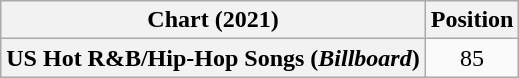<table class="wikitable plainrowheaders" style="text-align:center">
<tr>
<th scope="col">Chart (2021)</th>
<th scope="col">Position</th>
</tr>
<tr>
<th scope="row">US Hot R&B/Hip-Hop Songs (<em>Billboard</em>)</th>
<td>85</td>
</tr>
</table>
